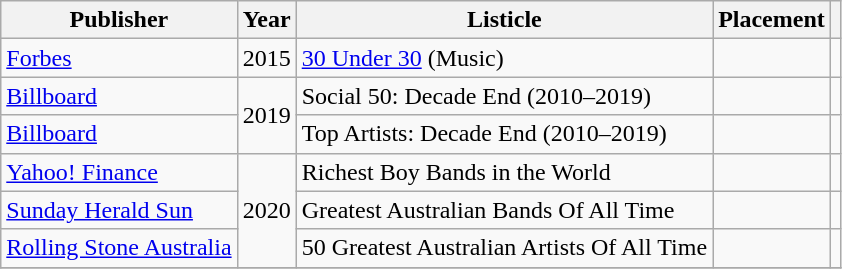<table class="wikitable plainrowheaders sortable" style="margin-right: 0;">
<tr>
<th scope="col">Publisher</th>
<th scope="col">Year</th>
<th scope="col">Listicle</th>
<th scope="col">Placement</th>
<th scope="col" class="unsortable"></th>
</tr>
<tr>
<td><a href='#'>Forbes</a></td>
<td>2015</td>
<td><a href='#'>30 Under 30</a> (Music)</td>
<td></td>
<td style="text-align:center;"></td>
</tr>
<tr>
<td><a href='#'>Billboard</a></td>
<td rowspan="2">2019</td>
<td>Social 50: Decade End (2010–2019)</td>
<td></td>
<td></td>
</tr>
<tr>
<td><a href='#'>Billboard</a></td>
<td>Top Artists: Decade End (2010–2019)</td>
<td></td>
<td style="text-align:center;"></td>
</tr>
<tr>
<td><a href='#'>Yahoo! Finance</a></td>
<td rowspan="3">2020</td>
<td>Richest Boy Bands in the World</td>
<td></td>
<td></td>
</tr>
<tr>
<td><a href='#'>Sunday Herald Sun</a></td>
<td>Greatest Australian Bands Of All Time</td>
<td></td>
<td style="text-align:center;"></td>
</tr>
<tr>
<td><a href='#'>Rolling Stone Australia</a></td>
<td>50 Greatest Australian Artists Of All Time</td>
<td></td>
<td></td>
</tr>
<tr>
</tr>
</table>
